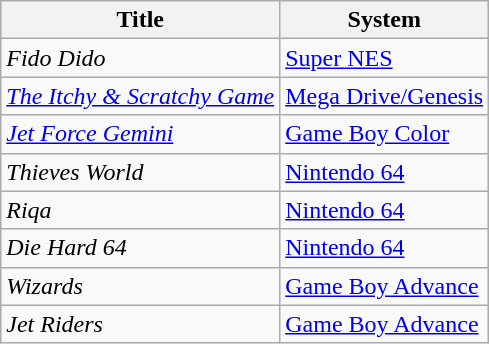<table class="wikitable">
<tr>
<th>Title</th>
<th>System</th>
</tr>
<tr>
<td><em>Fido Dido</em></td>
<td><a href='#'>Super NES</a></td>
</tr>
<tr>
<td><em><a href='#'>The Itchy & Scratchy Game</a></em></td>
<td><a href='#'>Mega Drive/Genesis</a></td>
</tr>
<tr>
<td><em><a href='#'>Jet Force Gemini</a></em></td>
<td><a href='#'>Game Boy Color</a></td>
</tr>
<tr>
<td><em>Thieves World</em></td>
<td><a href='#'>Nintendo 64</a></td>
</tr>
<tr>
<td><em>Riqa</em></td>
<td><a href='#'>Nintendo 64</a></td>
</tr>
<tr>
<td><em>Die Hard 64</em></td>
<td><a href='#'>Nintendo 64</a></td>
</tr>
<tr>
<td><em>Wizards</em></td>
<td><a href='#'>Game Boy Advance</a></td>
</tr>
<tr>
<td><em>Jet Riders</em></td>
<td><a href='#'>Game Boy Advance</a></td>
</tr>
</table>
